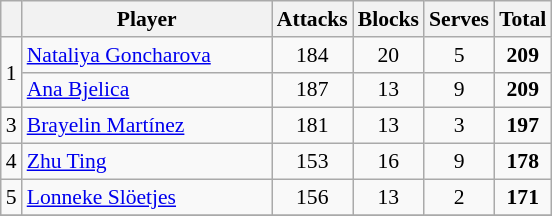<table class="wikitable sortable" style=font-size:90%>
<tr>
<th></th>
<th width=160>Player</th>
<th width=20>Attacks</th>
<th width=20>Blocks</th>
<th width=20>Serves</th>
<th width=20>Total</th>
</tr>
<tr>
<td rowspan=2 align=center>1</td>
<td> <a href='#'>Nataliya Goncharova</a></td>
<td align=center>184</td>
<td align=center>20</td>
<td align=center>5</td>
<td align=center><strong>209</strong></td>
</tr>
<tr>
<td> <a href='#'>Ana Bjelica</a></td>
<td align=center>187</td>
<td align=center>13</td>
<td align=center>9</td>
<td align=center><strong>209</strong></td>
</tr>
<tr>
<td align=center>3</td>
<td> <a href='#'>Brayelin Martínez</a></td>
<td align=center>181</td>
<td align=center>13</td>
<td align=center>3</td>
<td align=center><strong>197</strong></td>
</tr>
<tr>
<td align=center>4</td>
<td> <a href='#'>Zhu Ting</a></td>
<td align=center>153</td>
<td align=center>16</td>
<td align=center>9</td>
<td align=center><strong>178</strong></td>
</tr>
<tr>
<td align=center>5</td>
<td> <a href='#'>Lonneke Slöetjes</a></td>
<td align=center>156</td>
<td align=center>13</td>
<td align=center>2</td>
<td align=center><strong>171</strong></td>
</tr>
<tr>
</tr>
</table>
